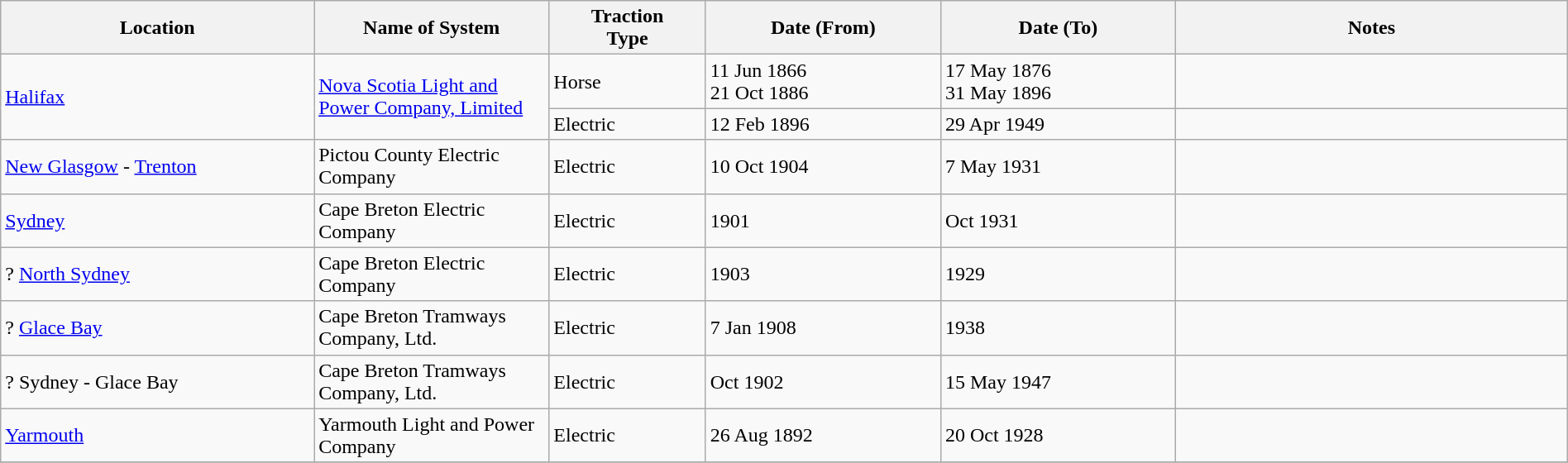<table class="wikitable" width=100%>
<tr>
<th width="20%">Location</th>
<th width="15%">Name of System</th>
<th width=10%>Traction<br>Type</th>
<th width=15%>Date (From)</th>
<th width=15%>Date (To)</th>
<th width=25%>Notes</th>
</tr>
<tr>
<td rowspan="2"><a href='#'>Halifax</a></td>
<td rowspan="2"><a href='#'> Nova Scotia Light and Power Company, Limited</a></td>
<td>Horse</td>
<td>11 Jun 1866<br>21 Oct 1886</td>
<td>17 May 1876<br>31 May 1896</td>
<td> </td>
</tr>
<tr>
<td>Electric</td>
<td>12 Feb 1896</td>
<td>29 Apr 1949</td>
<td> </td>
</tr>
<tr>
<td><a href='#'>New Glasgow</a> - <a href='#'>Trenton</a></td>
<td>Pictou County Electric Company</td>
<td>Electric</td>
<td>10 Oct 1904</td>
<td>7 May 1931</td>
<td> </td>
</tr>
<tr>
<td><a href='#'>Sydney</a></td>
<td>Cape Breton Electric Company</td>
<td>Electric</td>
<td>1901</td>
<td>Oct 1931</td>
<td> </td>
</tr>
<tr>
<td>? <a href='#'>North Sydney</a></td>
<td>Cape Breton Electric Company</td>
<td>Electric</td>
<td>1903</td>
<td>1929</td>
<td> </td>
</tr>
<tr>
<td>? <a href='#'>Glace Bay</a></td>
<td>Cape Breton Tramways Company, Ltd.</td>
<td>Electric</td>
<td>7 Jan 1908</td>
<td>1938</td>
<td> </td>
</tr>
<tr>
<td>? Sydney - Glace Bay</td>
<td>Cape Breton Tramways Company, Ltd.</td>
<td>Electric</td>
<td>Oct 1902</td>
<td>15 May 1947</td>
<td> </td>
</tr>
<tr>
<td><a href='#'>Yarmouth</a></td>
<td>Yarmouth Light and Power Company</td>
<td>Electric</td>
<td>26 Aug 1892</td>
<td>20 Oct 1928</td>
<td> </td>
</tr>
<tr>
</tr>
</table>
